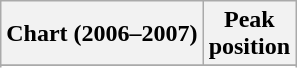<table class="wikitable sortable">
<tr>
<th align="left">Chart (2006–2007)</th>
<th align="center">Peak<br>position</th>
</tr>
<tr>
</tr>
<tr>
</tr>
<tr>
</tr>
<tr>
</tr>
</table>
